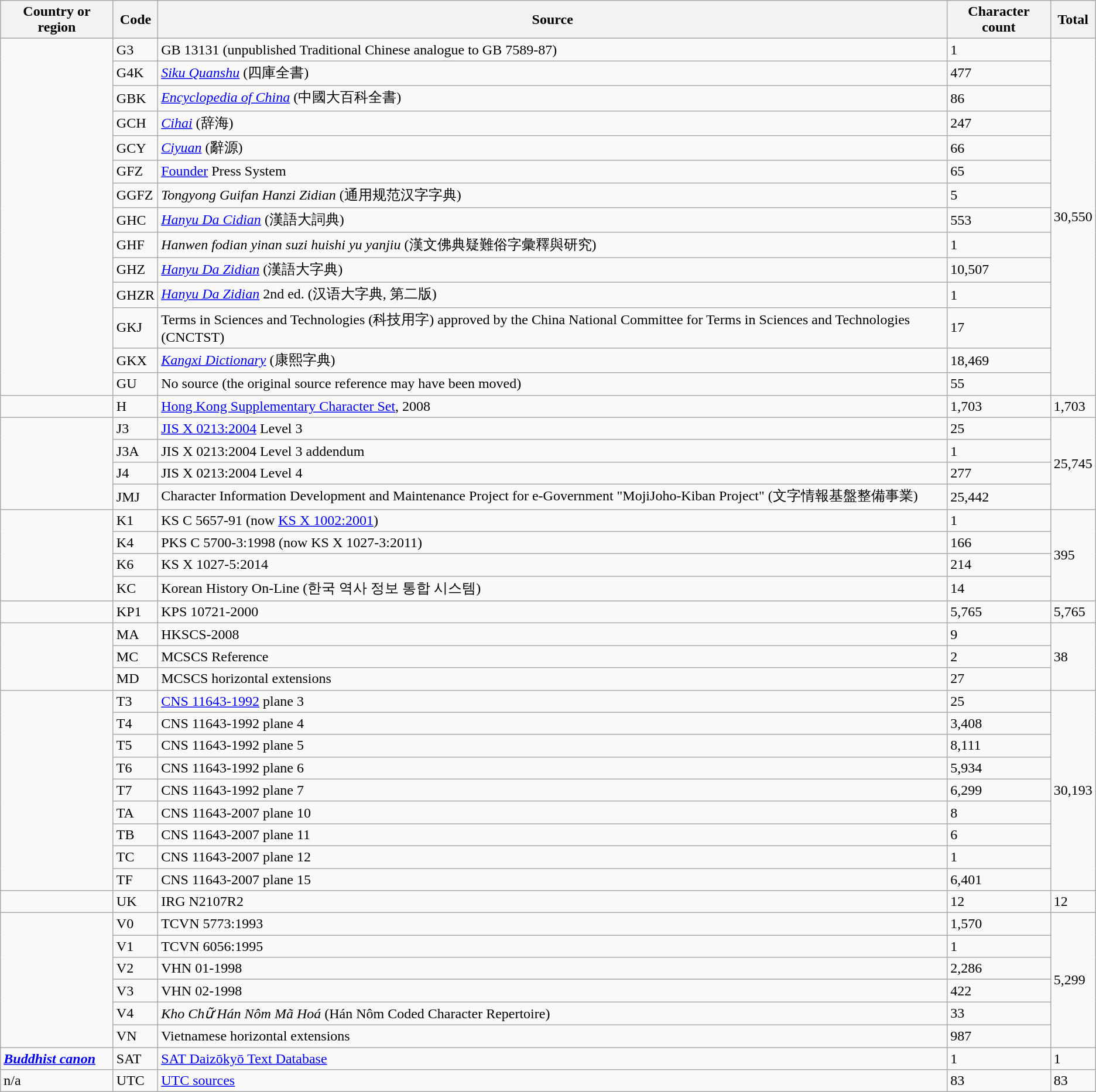<table class="wikitable">
<tr>
<th>Country or region</th>
<th>Code</th>
<th>Source</th>
<th>Character count</th>
<th>Total</th>
</tr>
<tr>
<td rowspan="14"><strong></strong></td>
<td>G3</td>
<td>GB 13131 (unpublished Traditional Chinese analogue to GB 7589-87)</td>
<td>1</td>
<td rowspan="14">30,550</td>
</tr>
<tr>
<td>G4K</td>
<td><em><a href='#'>Siku Quanshu</a></em> (四庫全書)</td>
<td>477</td>
</tr>
<tr>
<td>GBK</td>
<td><em><a href='#'>Encyclopedia of China</a></em> (中國大百科全書)</td>
<td>86</td>
</tr>
<tr>
<td>GCH</td>
<td><em><a href='#'>Cihai</a></em> (辞海)</td>
<td>247</td>
</tr>
<tr>
<td>GCY</td>
<td><em><a href='#'>Ciyuan</a></em> (辭源)</td>
<td>66</td>
</tr>
<tr>
<td>GFZ</td>
<td><a href='#'>Founder</a> Press System</td>
<td>65</td>
</tr>
<tr>
<td>GGFZ</td>
<td><em>Tongyong Guifan Hanzi Zidian</em> (通用规范汉字字典)</td>
<td>5</td>
</tr>
<tr>
<td>GHC</td>
<td><em><a href='#'>Hanyu Da Cidian</a></em> (漢語大詞典)</td>
<td>553</td>
</tr>
<tr>
<td>GHF</td>
<td><em>Hanwen fodian yinan suzi huishi yu yanjiu</em> (漢文佛典疑難俗字彙釋與研究)</td>
<td>1</td>
</tr>
<tr>
<td>GHZ</td>
<td><em><a href='#'>Hanyu Da Zidian</a></em> (漢語大字典)</td>
<td>10,507</td>
</tr>
<tr>
<td>GHZR</td>
<td><em><a href='#'>Hanyu Da Zidian</a></em> 2nd ed. (汉语大字典, 第二版)</td>
<td>1</td>
</tr>
<tr>
<td>GKJ</td>
<td>Terms in Sciences and Technologies (科技用字) approved by the China National Committee for Terms in Sciences and Technologies (CNCTST)</td>
<td>17</td>
</tr>
<tr>
<td>GKX</td>
<td><em><a href='#'>Kangxi Dictionary</a></em> (康熙字典)</td>
<td>18,469</td>
</tr>
<tr>
<td>GU</td>
<td>No source (the original source reference may have been moved)</td>
<td>55</td>
</tr>
<tr>
<td><strong></strong></td>
<td>H</td>
<td><a href='#'>Hong Kong Supplementary Character Set</a>, 2008</td>
<td>1,703</td>
<td>1,703</td>
</tr>
<tr>
<td rowspan="4"><strong></strong></td>
<td>J3</td>
<td><a href='#'>JIS X 0213:2004</a> Level 3</td>
<td>25</td>
<td rowspan="4">25,745</td>
</tr>
<tr>
<td>J3A</td>
<td>JIS X 0213:2004 Level 3 addendum</td>
<td>1</td>
</tr>
<tr>
<td>J4</td>
<td>JIS X 0213:2004 Level 4</td>
<td>277</td>
</tr>
<tr>
<td>JMJ</td>
<td>Character Information Development and Maintenance Project for e-Government "MojiJoho-Kiban Project" (文字情報基盤整備事業)</td>
<td>25,442</td>
</tr>
<tr>
<td rowspan="4"><strong></strong></td>
<td>K1</td>
<td>KS C 5657-91 (now <a href='#'>KS X 1002:2001</a>)</td>
<td>1</td>
<td rowspan="4">395</td>
</tr>
<tr>
<td>K4</td>
<td>PKS C 5700-3:1998 (now KS X 1027-3:2011)</td>
<td>166</td>
</tr>
<tr>
<td>K6</td>
<td>KS X 1027-5:2014</td>
<td>214</td>
</tr>
<tr>
<td>KC</td>
<td>Korean History On-Line (한국 역사 정보 통합 시스템)</td>
<td>14</td>
</tr>
<tr>
<td><strong></strong></td>
<td>KP1</td>
<td>KPS 10721-2000</td>
<td>5,765</td>
<td>5,765</td>
</tr>
<tr>
<td rowspan="3"><strong></strong></td>
<td>MA</td>
<td>HKSCS-2008</td>
<td>9</td>
<td rowspan="3">38</td>
</tr>
<tr>
<td>MC</td>
<td>MCSCS Reference</td>
<td>2</td>
</tr>
<tr>
<td>MD</td>
<td>MCSCS horizontal extensions</td>
<td>27</td>
</tr>
<tr>
<td rowspan="9"><strong></strong></td>
<td>T3</td>
<td><a href='#'>CNS 11643-1992</a> plane 3</td>
<td>25</td>
<td rowspan="9">30,193</td>
</tr>
<tr>
<td>T4</td>
<td>CNS 11643-1992 plane 4</td>
<td>3,408</td>
</tr>
<tr>
<td>T5</td>
<td>CNS 11643-1992 plane 5</td>
<td>8,111</td>
</tr>
<tr>
<td>T6</td>
<td>CNS 11643-1992 plane 6</td>
<td>5,934</td>
</tr>
<tr>
<td>T7</td>
<td>CNS 11643-1992 plane 7</td>
<td>6,299</td>
</tr>
<tr>
<td>TA</td>
<td>CNS 11643-2007 plane 10</td>
<td>8</td>
</tr>
<tr>
<td>TB</td>
<td>CNS 11643-2007 plane 11</td>
<td>6</td>
</tr>
<tr>
<td>TC</td>
<td>CNS 11643-2007 plane 12</td>
<td>1</td>
</tr>
<tr>
<td>TF</td>
<td>CNS 11643-2007 plane 15</td>
<td>6,401</td>
</tr>
<tr>
<td><strong></strong></td>
<td>UK</td>
<td>IRG N2107R2</td>
<td>12</td>
<td>12</td>
</tr>
<tr>
<td rowspan="6"><strong></strong></td>
<td>V0</td>
<td>TCVN 5773:1993</td>
<td>1,570</td>
<td rowspan="6">5,299</td>
</tr>
<tr>
<td>V1</td>
<td>TCVN 6056:1995</td>
<td>1</td>
</tr>
<tr>
<td>V2</td>
<td>VHN 01-1998</td>
<td>2,286</td>
</tr>
<tr>
<td>V3</td>
<td>VHN 02-1998</td>
<td>422</td>
</tr>
<tr>
<td>V4</td>
<td><em>Kho Chữ Hán Nôm Mã Hoá</em> (Hán Nôm Coded Character Repertoire)</td>
<td>33</td>
</tr>
<tr>
<td>VN</td>
<td>Vietnamese horizontal extensions</td>
<td>987</td>
</tr>
<tr>
<td><strong> <em><a href='#'>Buddhist canon</a><strong><em></td>
<td>SAT</td>
<td><a href='#'>SAT Daizōkyō Text Database</a></td>
<td>1</td>
<td>1</td>
</tr>
<tr>
<td></strong>n/a<strong></td>
<td>UTC</td>
<td><a href='#'>UTC sources</a></td>
<td>83</td>
<td>83</td>
</tr>
</table>
